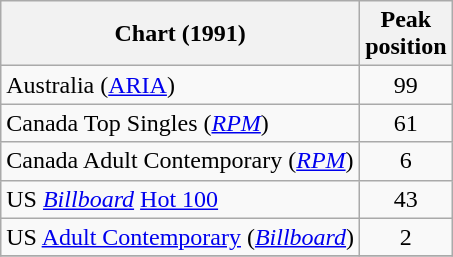<table class="wikitable sortable">
<tr>
<th>Chart (1991)</th>
<th>Peak<br>position</th>
</tr>
<tr>
<td>Australia (<a href='#'>ARIA</a>)</td>
<td style="text-align:center;">99</td>
</tr>
<tr>
<td>Canada Top Singles (<em><a href='#'>RPM</a></em>)</td>
<td style="text-align:center;">61</td>
</tr>
<tr>
<td>Canada Adult Contemporary (<em><a href='#'>RPM</a></em>)</td>
<td style="text-align:center;">6</td>
</tr>
<tr>
<td>US <em><a href='#'>Billboard</a></em> <a href='#'>Hot 100</a></td>
<td style="text-align:center;">43</td>
</tr>
<tr>
<td>US <a href='#'>Adult Contemporary</a> (<em><a href='#'>Billboard</a></em>)</td>
<td style="text-align:center;">2</td>
</tr>
<tr>
</tr>
</table>
